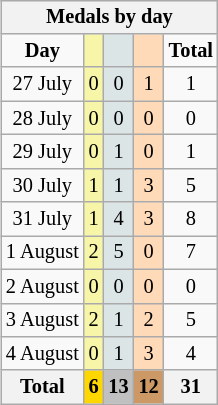<table class="wikitable" style="font-size:85%;float:right;text-align:center">
<tr>
<th colspan=5><strong>Medals by day</strong></th>
</tr>
<tr align=center>
<td><strong>Day</strong></td>
<td bgcolor=#f7f6a8></td>
<td bgcolor=#dce5e5></td>
<td bgcolor=#ffdab9></td>
<td><strong>Total</strong></td>
</tr>
<tr align=centre>
<td>27 July</td>
<td bgcolor=#f7f6a8>0</td>
<td bgcolor=#dce5e5>0</td>
<td bgcolor=#ffdab9>1</td>
<td>1</td>
</tr>
<tr align=center>
<td>28 July</td>
<td bgcolor=#f7f6a8>0</td>
<td bgcolor=#dce5e5>0</td>
<td bgcolor=#ffdab9>0</td>
<td>0</td>
</tr>
<tr align=center>
<td>29 July</td>
<td bgcolor=#f7f6a8>0</td>
<td bgcolor=#dce5e5>1</td>
<td bgcolor=#ffdab9>0</td>
<td>1</td>
</tr>
<tr align=center>
<td>30 July</td>
<td bgcolor=#f7f6a8>1</td>
<td bgcolor=#dce5e5>1</td>
<td bgcolor=#ffdab9>3</td>
<td>5</td>
</tr>
<tr align=center>
<td>31 July</td>
<td bgcolor=#f7f6a8>1</td>
<td bgcolor=#dce5e5>4</td>
<td bgcolor=#ffdab9>3</td>
<td>8</td>
</tr>
<tr align=center>
<td>1 August</td>
<td bgcolor=#f7f6a8>2</td>
<td bgcolor=#dce5e5>5</td>
<td bgcolor=#ffdab9>0</td>
<td>7</td>
</tr>
<tr align=center>
<td>2 August</td>
<td bgcolor=#f7f6a8>0</td>
<td bgcolor=#dce5e5>0</td>
<td bgcolor=#ffdab9>0</td>
<td>0</td>
</tr>
<tr align=center>
<td>3 August</td>
<td bgcolor=#f7f6a8>2</td>
<td bgcolor=#dce5e5>1</td>
<td bgcolor=#ffdab9>2</td>
<td>5</td>
</tr>
<tr align=center>
<td>4 August</td>
<td bgcolor=#f7f6a8>0</td>
<td bgcolor=#dce5e5>1</td>
<td bgcolor=#ffdab9>3</td>
<td>4</td>
</tr>
<tr align=center>
<th bgcolor=#efefef><strong>Total</strong></th>
<th style="background:gold;"><strong>6</strong></th>
<th style="background:silver;"><strong>13</strong></th>
<th style="background:#c96;"><strong>12</strong></th>
<th><strong>31</strong></th>
</tr>
</table>
